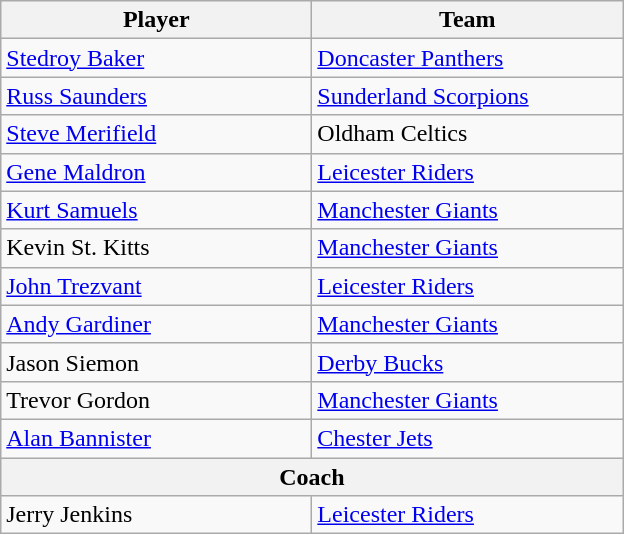<table class="wikitable">
<tr>
<th style="width:200px;">Player</th>
<th width=200>Team</th>
</tr>
<tr>
<td>  <a href='#'>Stedroy Baker</a></td>
<td><a href='#'>Doncaster Panthers</a></td>
</tr>
<tr>
<td> <a href='#'>Russ Saunders</a></td>
<td><a href='#'>Sunderland Scorpions</a></td>
</tr>
<tr>
<td> <a href='#'>Steve Merifield</a></td>
<td>Oldham Celtics</td>
</tr>
<tr>
<td> <a href='#'>Gene Maldron</a></td>
<td><a href='#'>Leicester Riders</a></td>
</tr>
<tr>
<td> <a href='#'>Kurt Samuels</a></td>
<td><a href='#'>Manchester Giants</a></td>
</tr>
<tr>
<td> Kevin St. Kitts</td>
<td><a href='#'>Manchester Giants</a></td>
</tr>
<tr>
<td> <a href='#'>John Trezvant</a></td>
<td><a href='#'>Leicester Riders</a></td>
</tr>
<tr>
<td> <a href='#'>Andy Gardiner</a></td>
<td><a href='#'>Manchester Giants</a></td>
</tr>
<tr>
<td> Jason Siemon</td>
<td><a href='#'>Derby Bucks</a></td>
</tr>
<tr>
<td>  Trevor Gordon</td>
<td><a href='#'>Manchester Giants</a></td>
</tr>
<tr>
<td> <a href='#'>Alan Bannister</a></td>
<td><a href='#'>Chester Jets</a></td>
</tr>
<tr>
<th colspan="2">Coach</th>
</tr>
<tr>
<td> Jerry Jenkins</td>
<td><a href='#'>Leicester Riders</a></td>
</tr>
</table>
